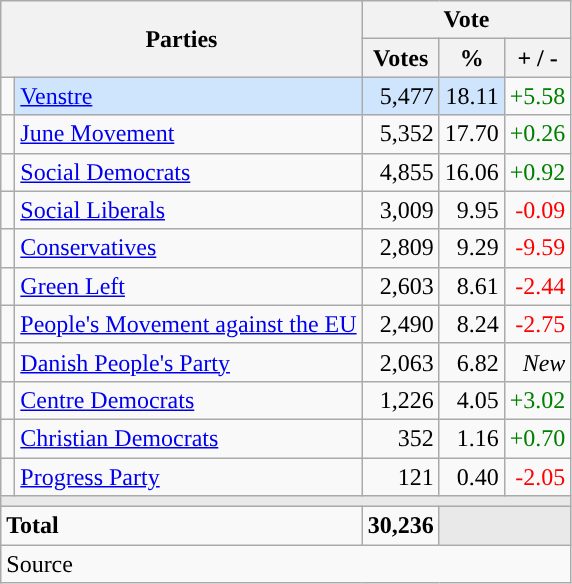<table class="wikitable" style="text-align:right;">
<tr>
<th style="text-align:centre;" rowspan="2" colspan="2" width="225">Parties</th>
<th colspan="3">Vote</th>
</tr>
<tr>
<th width="15">Votes</th>
<th width="15">%</th>
<th width="15">+ / -</th>
</tr>
<tr>
<td width="2" style="color:inherit;background:"></td>
<td bgcolor=#cfe5fe   align="left"><a href='#'>Venstre</a></td>
<td bgcolor=#cfe5fe>5,477</td>
<td bgcolor=#cfe5fe>18.11</td>
<td style=color:green;>+5.58</td>
</tr>
<tr>
<td width="2" style="color:inherit;background:"></td>
<td align="left"><a href='#'>June Movement</a></td>
<td>5,352</td>
<td>17.70</td>
<td style=color:green;>+0.26</td>
</tr>
<tr>
<td width="2" style="color:inherit;background:"></td>
<td align="left"><a href='#'>Social Democrats</a></td>
<td>4,855</td>
<td>16.06</td>
<td style=color:green;>+0.92</td>
</tr>
<tr>
<td width="2" style="color:inherit;background:"></td>
<td align="left"><a href='#'>Social Liberals</a></td>
<td>3,009</td>
<td>9.95</td>
<td style=color:red;>-0.09</td>
</tr>
<tr>
<td width="2" style="color:inherit;background:"></td>
<td align="left"><a href='#'>Conservatives</a></td>
<td>2,809</td>
<td>9.29</td>
<td style=color:red;>-9.59</td>
</tr>
<tr>
<td width="2" style="color:inherit;background:"></td>
<td align="left"><a href='#'>Green Left</a></td>
<td>2,603</td>
<td>8.61</td>
<td style=color:red;>-2.44</td>
</tr>
<tr>
<td width="2" style="color:inherit;background:"></td>
<td align="left"><a href='#'>People's Movement against the EU</a></td>
<td>2,490</td>
<td>8.24</td>
<td style=color:red;>-2.75</td>
</tr>
<tr>
<td width="2" style="color:inherit;background:"></td>
<td align="left"><a href='#'>Danish People's Party</a></td>
<td>2,063</td>
<td>6.82</td>
<td><em>New</em></td>
</tr>
<tr>
<td width="2" style="color:inherit;background:"></td>
<td align="left"><a href='#'>Centre Democrats</a></td>
<td>1,226</td>
<td>4.05</td>
<td style=color:green;>+3.02</td>
</tr>
<tr>
<td width="2" style="color:inherit;background:"></td>
<td align="left"><a href='#'>Christian Democrats</a></td>
<td>352</td>
<td>1.16</td>
<td style=color:green;>+0.70</td>
</tr>
<tr>
<td width="2" style="color:inherit;background:"></td>
<td align="left"><a href='#'>Progress Party</a></td>
<td>121</td>
<td>0.40</td>
<td style=color:red;>-2.05</td>
</tr>
<tr>
<td colspan="7" bgcolor="#E9E9E9"></td>
</tr>
<tr>
<td align="left" colspan="2"><strong>Total</strong></td>
<td><strong>30,236</strong></td>
<td bgcolor="#E9E9E9" colspan="2"></td>
</tr>
<tr>
<td align="left" colspan="6">Source</td>
</tr>
</table>
